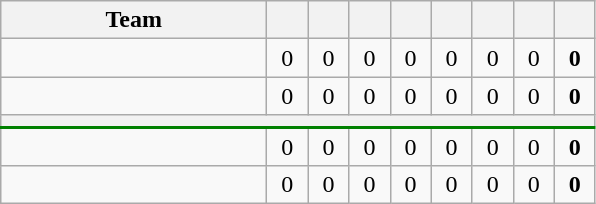<table class="wikitable" style="text-align: center;">
<tr>
<th width=170>Team</th>
<th width=20></th>
<th width=20></th>
<th width=20></th>
<th width=20></th>
<th width=20></th>
<th width=20></th>
<th width=20></th>
<th width=20></th>
</tr>
<tr>
<td align="left"></td>
<td>0</td>
<td>0</td>
<td>0</td>
<td>0</td>
<td>0</td>
<td>0</td>
<td>0</td>
<td><strong>0</strong></td>
</tr>
<tr>
<td align="left"></td>
<td>0</td>
<td>0</td>
<td>0</td>
<td>0</td>
<td>0</td>
<td>0</td>
<td>0</td>
<td><strong>0</strong></td>
</tr>
<tr>
<th colspan=9 style="border-bottom:2px solid green"></th>
</tr>
<tr>
<td align="left"></td>
<td>0</td>
<td>0</td>
<td>0</td>
<td>0</td>
<td>0</td>
<td>0</td>
<td>0</td>
<td><strong>0</strong></td>
</tr>
<tr>
<td align="left"></td>
<td>0</td>
<td>0</td>
<td>0</td>
<td>0</td>
<td>0</td>
<td>0</td>
<td>0</td>
<td><strong>0</strong></td>
</tr>
</table>
